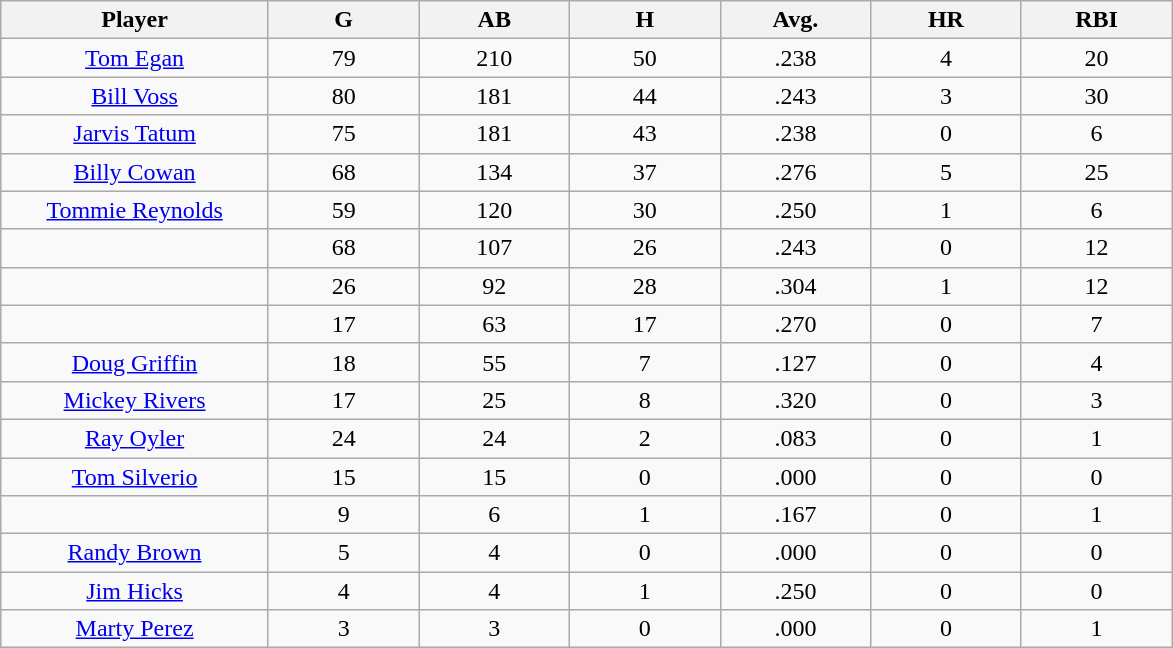<table class="wikitable sortable">
<tr>
<th bgcolor="#DDDDFF" width="16%">Player</th>
<th bgcolor="#DDDDFF" width="9%">G</th>
<th bgcolor="#DDDDFF" width="9%">AB</th>
<th bgcolor="#DDDDFF" width="9%">H</th>
<th bgcolor="#DDDDFF" width="9%">Avg.</th>
<th bgcolor="#DDDDFF" width="9%">HR</th>
<th bgcolor="#DDDDFF" width="9%">RBI</th>
</tr>
<tr align="center">
<td><a href='#'>Tom Egan</a></td>
<td>79</td>
<td>210</td>
<td>50</td>
<td>.238</td>
<td>4</td>
<td>20</td>
</tr>
<tr align="center">
<td><a href='#'>Bill Voss</a></td>
<td>80</td>
<td>181</td>
<td>44</td>
<td>.243</td>
<td>3</td>
<td>30</td>
</tr>
<tr align="center">
<td><a href='#'>Jarvis Tatum</a></td>
<td>75</td>
<td>181</td>
<td>43</td>
<td>.238</td>
<td>0</td>
<td>6</td>
</tr>
<tr align="center">
<td><a href='#'>Billy Cowan</a></td>
<td>68</td>
<td>134</td>
<td>37</td>
<td>.276</td>
<td>5</td>
<td>25</td>
</tr>
<tr align="center">
<td><a href='#'>Tommie Reynolds</a></td>
<td>59</td>
<td>120</td>
<td>30</td>
<td>.250</td>
<td>1</td>
<td>6</td>
</tr>
<tr align="center">
<td></td>
<td>68</td>
<td>107</td>
<td>26</td>
<td>.243</td>
<td>0</td>
<td>12</td>
</tr>
<tr align="center">
<td></td>
<td>26</td>
<td>92</td>
<td>28</td>
<td>.304</td>
<td>1</td>
<td>12</td>
</tr>
<tr align="center">
<td></td>
<td>17</td>
<td>63</td>
<td>17</td>
<td>.270</td>
<td>0</td>
<td>7</td>
</tr>
<tr align="center">
<td><a href='#'>Doug Griffin</a></td>
<td>18</td>
<td>55</td>
<td>7</td>
<td>.127</td>
<td>0</td>
<td>4</td>
</tr>
<tr align="center">
<td><a href='#'>Mickey Rivers</a></td>
<td>17</td>
<td>25</td>
<td>8</td>
<td>.320</td>
<td>0</td>
<td>3</td>
</tr>
<tr align="center">
<td><a href='#'>Ray Oyler</a></td>
<td>24</td>
<td>24</td>
<td>2</td>
<td>.083</td>
<td>0</td>
<td>1</td>
</tr>
<tr align="center">
<td><a href='#'>Tom Silverio</a></td>
<td>15</td>
<td>15</td>
<td>0</td>
<td>.000</td>
<td>0</td>
<td>0</td>
</tr>
<tr align="center">
<td></td>
<td>9</td>
<td>6</td>
<td>1</td>
<td>.167</td>
<td>0</td>
<td>1</td>
</tr>
<tr align="center">
<td><a href='#'>Randy Brown</a></td>
<td>5</td>
<td>4</td>
<td>0</td>
<td>.000</td>
<td>0</td>
<td>0</td>
</tr>
<tr align="center">
<td><a href='#'>Jim Hicks</a></td>
<td>4</td>
<td>4</td>
<td>1</td>
<td>.250</td>
<td>0</td>
<td>0</td>
</tr>
<tr align="center">
<td><a href='#'>Marty Perez</a></td>
<td>3</td>
<td>3</td>
<td>0</td>
<td>.000</td>
<td>0</td>
<td>1</td>
</tr>
</table>
